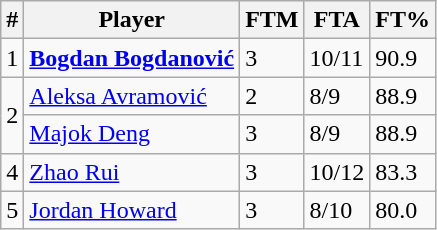<table class=wikitable width=auto>
<tr>
<th>#</th>
<th>Player</th>
<th>FTM</th>
<th>FTA</th>
<th>FT%</th>
</tr>
<tr>
<td>1</td>
<td> <strong><a href='#'>Bogdan Bogdanović</a></strong></td>
<td>3</td>
<td>10/11</td>
<td>90.9</td>
</tr>
<tr>
<td rowspan=2>2</td>
<td> <a href='#'>Aleksa Avramović</a></td>
<td>2</td>
<td>8/9</td>
<td>88.9</td>
</tr>
<tr>
<td> <a href='#'>Majok Deng</a></td>
<td>3</td>
<td>8/9</td>
<td>88.9</td>
</tr>
<tr>
<td>4</td>
<td> <a href='#'>Zhao Rui</a></td>
<td>3</td>
<td>10/12</td>
<td>83.3</td>
</tr>
<tr>
<td>5</td>
<td> <a href='#'>Jordan Howard</a></td>
<td>3</td>
<td>8/10</td>
<td>80.0</td>
</tr>
</table>
